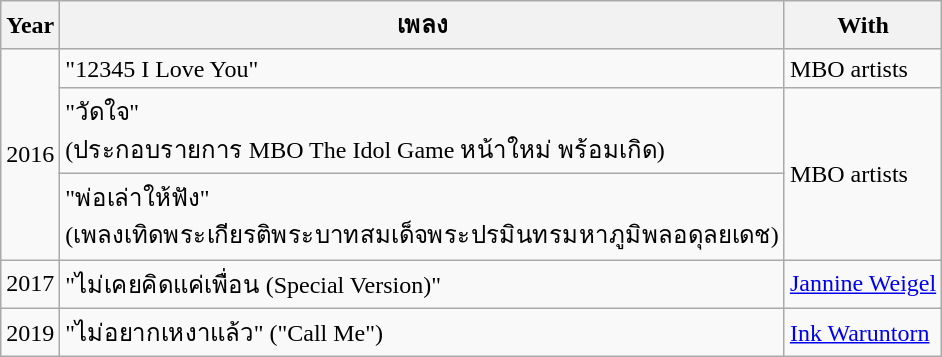<table class="wikitable">
<tr>
<th>Year</th>
<th>เพลง</th>
<th>With</th>
</tr>
<tr>
<td rowspan="3">2016</td>
<td>"12345 I Love You"</td>
<td>MBO artists</td>
</tr>
<tr>
<td>"วัดใจ"<br>(ประกอบรายการ MBO The Idol Game หน้าใหม่ พร้อมเกิด)</td>
<td rowspan="2">MBO artists</td>
</tr>
<tr>
<td>"พ่อเล่าให้ฟัง"<br>(เพลงเทิดพระเกียรติพระบาทสมเด็จพระปรมินทรมหาภูมิพลอดุลยเดช)</td>
</tr>
<tr>
<td rowspan="1">2017</td>
<td>"ไม่เคยคิดแค่เพื่อน (Special Version)"</td>
<td><a href='#'>Jannine Weigel</a></td>
</tr>
<tr>
<td rowspan="1">2019</td>
<td>"ไม่อยากเหงาแล้ว" ("Call Me")</td>
<td><a href='#'>Ink Waruntorn</a></td>
</tr>
</table>
